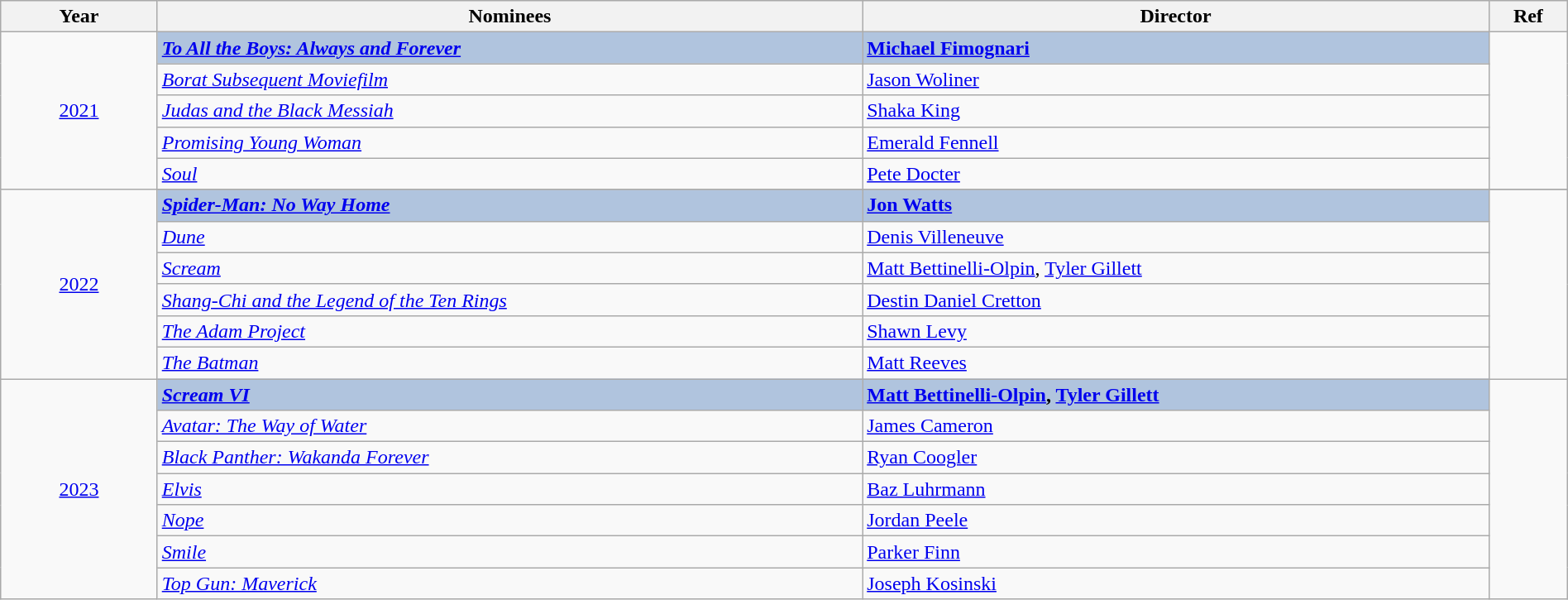<table class="wikitable" width="100%" cellpadding="5">
<tr>
<th width="10%">Year</th>
<th width="45%">Nominees</th>
<th width="40%">Director</th>
<th width="5%">Ref</th>
</tr>
<tr>
<td rowspan="5" align="center"><a href='#'>2021</a></td>
<td style="background:#B0C4DE;"><strong><em><a href='#'>To All the Boys: Always and Forever</a></em></strong></td>
<td style="background:#B0C4DE;"><strong><a href='#'>Michael Fimognari</a></strong></td>
<td rowspan="5" align="center"></td>
</tr>
<tr>
<td><em><a href='#'>Borat Subsequent Moviefilm</a></em></td>
<td><a href='#'>Jason Woliner</a></td>
</tr>
<tr>
<td><em><a href='#'>Judas and the Black Messiah</a></em></td>
<td><a href='#'>Shaka King</a></td>
</tr>
<tr>
<td><em><a href='#'>Promising Young Woman</a></em></td>
<td><a href='#'>Emerald Fennell</a></td>
</tr>
<tr>
<td><em><a href='#'>Soul</a></em></td>
<td><a href='#'>Pete Docter</a></td>
</tr>
<tr>
<td rowspan="7" align="center"><a href='#'>2022</a></td>
</tr>
<tr>
<td style="background:#B0C4DE;"><strong><em><a href='#'>Spider-Man: No Way Home</a></em></strong></td>
<td style="background:#B0C4DE;"><strong><a href='#'>Jon Watts</a></strong></td>
<td rowspan="6" align="center"></td>
</tr>
<tr>
<td><em><a href='#'>Dune</a></em></td>
<td><a href='#'>Denis Villeneuve</a></td>
</tr>
<tr>
<td><em><a href='#'>Scream</a></em></td>
<td><a href='#'>Matt Bettinelli-Olpin</a>, <a href='#'>Tyler Gillett</a></td>
</tr>
<tr>
<td><em><a href='#'>Shang-Chi and the Legend of the Ten Rings</a></em></td>
<td><a href='#'>Destin Daniel Cretton</a></td>
</tr>
<tr>
<td><em><a href='#'>The Adam Project</a></em></td>
<td><a href='#'>Shawn Levy</a></td>
</tr>
<tr>
<td><em><a href='#'>The Batman</a></em></td>
<td><a href='#'>Matt Reeves</a></td>
</tr>
<tr>
<td rowspan="8" align="center"><a href='#'>2023</a></td>
<td style="background:#B0C4DE;"><strong><em><a href='#'>Scream VI</a></em></strong></td>
<td style="background:#B0C4DE;"><strong><a href='#'>Matt Bettinelli-Olpin</a>, <a href='#'>Tyler Gillett</a></strong></td>
<td rowspan="7" align="center"></td>
</tr>
<tr>
<td><em><a href='#'>Avatar: The Way of Water</a></em></td>
<td><a href='#'>James Cameron</a></td>
</tr>
<tr>
<td><em><a href='#'>Black Panther: Wakanda Forever</a></em></td>
<td><a href='#'>Ryan Coogler</a></td>
</tr>
<tr>
<td><em><a href='#'>Elvis</a></em></td>
<td><a href='#'>Baz Luhrmann</a></td>
</tr>
<tr>
<td><em><a href='#'>Nope</a></em></td>
<td><a href='#'>Jordan Peele</a></td>
</tr>
<tr>
<td><em><a href='#'>Smile</a></em></td>
<td><a href='#'>Parker Finn</a></td>
</tr>
<tr>
<td><em><a href='#'>Top Gun: Maverick</a></em></td>
<td><a href='#'>Joseph Kosinski</a></td>
</tr>
</table>
